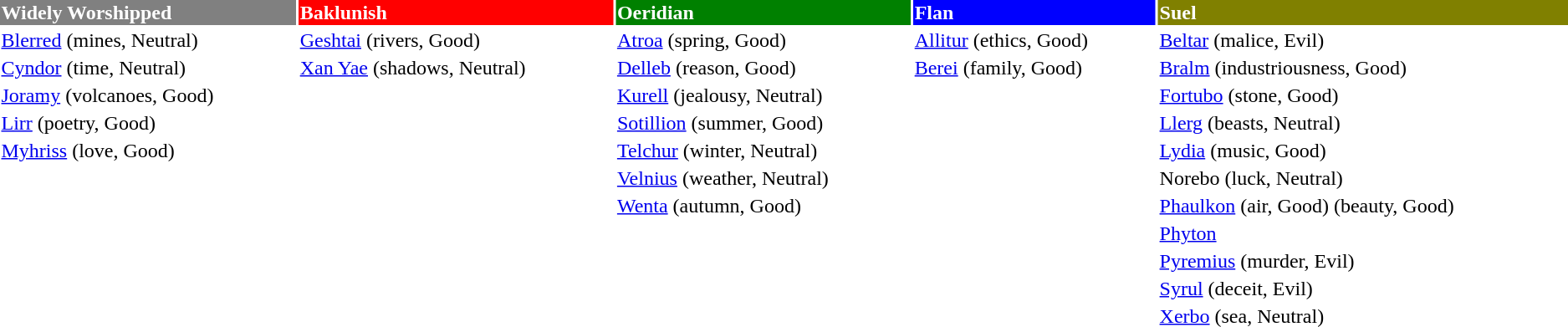<table border=0 width=100%>
<tr>
<td style="color:white" bgcolor=gray><strong>Widely Worshipped</strong></td>
<td style="color:white" bgcolor=red><strong>Baklunish</strong></td>
<td style="color:white" bgcolor=green><strong>Oeridian</strong></td>
<td style="color:white" bgcolor=blue><strong>Flan</strong></td>
<td style="color:white" bgcolor=olive><strong>Suel</strong></td>
</tr>
<tr>
<td><a href='#'>Blerred</a> (mines, Neutral)</td>
<td><a href='#'>Geshtai</a> (rivers, Good)</td>
<td><a href='#'>Atroa</a> (spring, Good)</td>
<td><a href='#'>Allitur</a> (ethics, Good)</td>
<td><a href='#'>Beltar</a> (malice, Evil)</td>
</tr>
<tr>
<td><a href='#'>Cyndor</a> (time, Neutral)</td>
<td><a href='#'>Xan Yae</a> (shadows, Neutral)</td>
<td><a href='#'>Delleb</a> (reason, Good)</td>
<td><a href='#'>Berei</a> (family, Good)</td>
<td><a href='#'>Bralm</a> (industriousness, Good)</td>
</tr>
<tr>
<td><a href='#'>Joramy</a> (volcanoes, Good)</td>
<td> </td>
<td><a href='#'>Kurell</a> (jealousy, Neutral)</td>
<td> </td>
<td><a href='#'>Fortubo</a> (stone, Good)</td>
<td> </td>
</tr>
<tr>
<td><a href='#'>Lirr</a> (poetry, Good)</td>
<td> </td>
<td><a href='#'>Sotillion</a> (summer, Good)</td>
<td> </td>
<td><a href='#'>Llerg</a> (beasts, Neutral)</td>
<td></td>
</tr>
<tr>
<td><a href='#'>Myhriss</a> (love, Good)</td>
<td> </td>
<td><a href='#'>Telchur</a> (winter, Neutral)</td>
<td> </td>
<td><a href='#'>Lydia</a> (music, Good)</td>
</tr>
<tr>
<td> </td>
<td> </td>
<td><a href='#'>Velnius</a> (weather, Neutral)</td>
<td> </td>
<td>Norebo (luck, Neutral)</td>
<td></td>
</tr>
<tr>
<td> </td>
<td> </td>
<td><a href='#'>Wenta</a> (autumn, Good)</td>
<td> </td>
<td><a href='#'>Phaulkon</a> (air, Good) (beauty, Good)</td>
<td></td>
</tr>
<tr>
<td> </td>
<td> </td>
<td> </td>
<td> </td>
<td><a href='#'>Phyton</a></td>
<td></td>
</tr>
<tr>
<td> </td>
<td> </td>
<td> </td>
<td> </td>
<td><a href='#'>Pyremius</a> (murder, Evil)</td>
<td></td>
</tr>
<tr>
<td> </td>
<td> </td>
<td></td>
<td> </td>
<td><a href='#'>Syrul</a> (deceit, Evil)</td>
<td></td>
</tr>
<tr>
<td> </td>
<td> </td>
<td></td>
<td> </td>
<td><a href='#'>Xerbo</a> (sea, Neutral)</td>
<td></td>
</tr>
<tr>
</tr>
</table>
